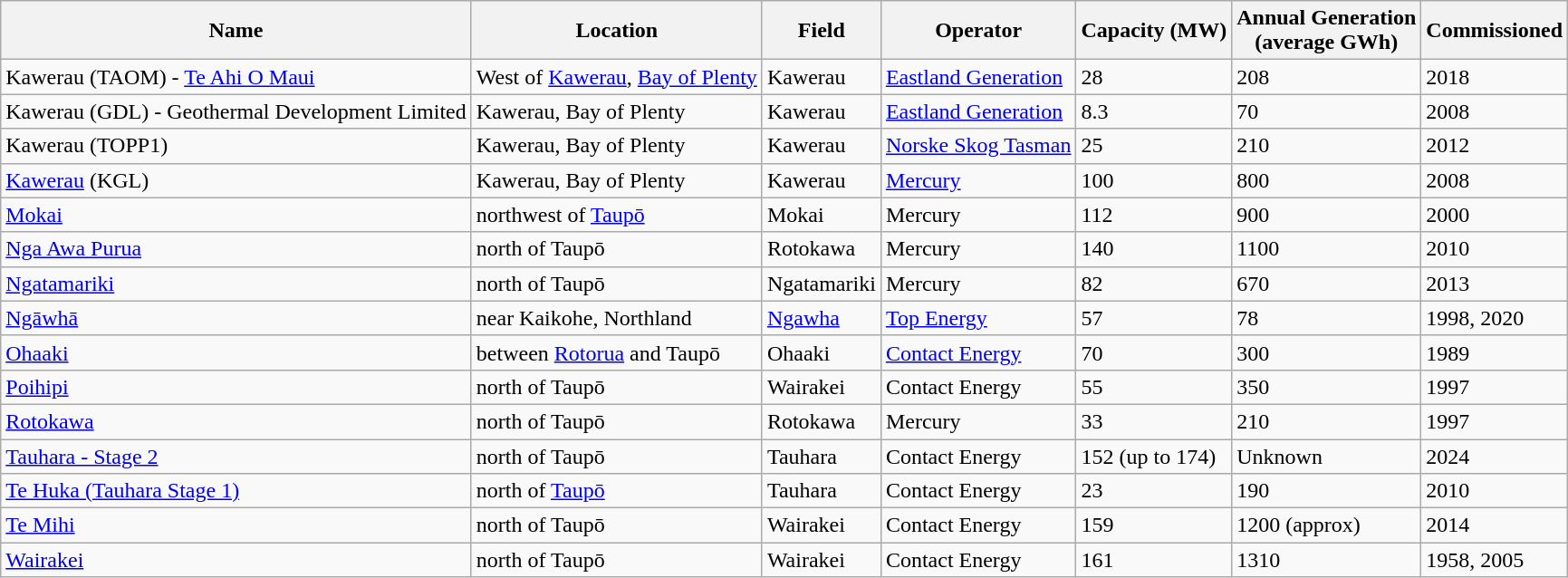<table class="wikitable sortable" border="1">
<tr>
<th>Name</th>
<th>Location</th>
<th>Field</th>
<th>Operator</th>
<th>Capacity (MW)</th>
<th>Annual Generation<br>(average GWh)</th>
<th>Commissioned</th>
</tr>
<tr>
<td>Kawerau (TAOM) - <a href='#'>Te Ahi O Maui</a></td>
<td>West of <a href='#'>Kawerau</a>, <a href='#'>Bay of Plenty</a></td>
<td>Kawerau</td>
<td><a href='#'>Eastland Generation</a></td>
<td>28</td>
<td>208</td>
<td>2018</td>
</tr>
<tr>
<td>Kawerau (GDL) - Geothermal Development Limited</td>
<td>Kawerau, Bay of Plenty</td>
<td>Kawerau</td>
<td><a href='#'>Eastland Generation</a></td>
<td>8.3</td>
<td>70</td>
<td>2008</td>
</tr>
<tr>
<td>Kawerau (TOPP1)</td>
<td>Kawerau, Bay of Plenty</td>
<td>Kawerau</td>
<td><a href='#'>Norske Skog Tasman</a></td>
<td>25</td>
<td>210</td>
<td>2012</td>
</tr>
<tr>
<td><a href='#'>Kawerau</a> (KGL)</td>
<td>Kawerau, Bay of Plenty</td>
<td>Kawerau</td>
<td><a href='#'>Mercury</a></td>
<td>100</td>
<td>800</td>
<td>2008</td>
</tr>
<tr>
<td><a href='#'>Mokai</a></td>
<td>northwest of <a href='#'>Taupō</a></td>
<td>Mokai</td>
<td>Mercury</td>
<td>112</td>
<td>900</td>
<td>2000</td>
</tr>
<tr>
<td><a href='#'>Nga Awa Purua</a></td>
<td>north of Taupō</td>
<td>Rotokawa</td>
<td>Mercury</td>
<td>140</td>
<td>1100</td>
<td>2010</td>
</tr>
<tr>
<td><a href='#'>Ngatamariki</a></td>
<td>north of Taupō</td>
<td>Ngatamariki</td>
<td>Mercury</td>
<td>82</td>
<td>670</td>
<td>2013</td>
</tr>
<tr>
<td><a href='#'>Ngāwhā</a></td>
<td>near Kaikohe, Northland</td>
<td><a href='#'>Ngawha</a></td>
<td><a href='#'>Top Energy</a></td>
<td>57</td>
<td>78</td>
<td>1998, 2020</td>
</tr>
<tr>
<td><a href='#'>Ohaaki</a></td>
<td>between <a href='#'>Rotorua</a> and Taupō</td>
<td>Ohaaki</td>
<td><a href='#'>Contact Energy</a></td>
<td>70</td>
<td>300</td>
<td>1989</td>
</tr>
<tr>
<td><a href='#'>Poihipi</a></td>
<td>north of Taupō</td>
<td>Wairakei</td>
<td>Contact Energy</td>
<td>55</td>
<td>350</td>
<td>1997</td>
</tr>
<tr>
<td><a href='#'>Rotokawa</a></td>
<td>north of Taupō</td>
<td>Rotokawa</td>
<td>Mercury</td>
<td>33</td>
<td>210</td>
<td>1997</td>
</tr>
<tr>
<td><a href='#'>Tauhara - Stage 2</a></td>
<td>north of Taupō</td>
<td>Tauhara</td>
<td>Contact Energy</td>
<td>152 (up to 174)</td>
<td>Unknown</td>
<td>2024</td>
</tr>
<tr>
<td><a href='#'>Te Huka (Tauhara Stage 1)</a></td>
<td>north of <a href='#'>Taupō</a></td>
<td>Tauhara</td>
<td>Contact Energy</td>
<td>23</td>
<td>190</td>
<td>2010</td>
</tr>
<tr>
<td><a href='#'>Te Mihi</a></td>
<td>north of Taupō</td>
<td>Wairakei</td>
<td>Contact Energy</td>
<td>159</td>
<td>1200 (approx)</td>
<td>2014</td>
</tr>
<tr>
<td><a href='#'>Wairakei</a></td>
<td>north of Taupō</td>
<td>Wairakei</td>
<td>Contact Energy</td>
<td>161</td>
<td>1310</td>
<td>1958, 2005</td>
</tr>
</table>
